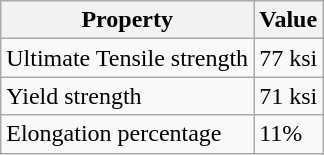<table class="wikitable">
<tr>
<th>Property</th>
<th>Value</th>
</tr>
<tr>
<td>Ultimate Tensile strength</td>
<td>77 ksi</td>
</tr>
<tr>
<td>Yield strength</td>
<td>71 ksi</td>
</tr>
<tr>
<td>Elongation percentage</td>
<td>11%</td>
</tr>
</table>
